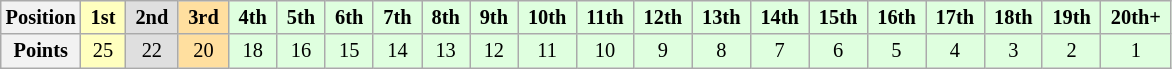<table class="wikitable" style="font-size:85%; text-align:center">
<tr>
<th>Position</th>
<td style="background:#ffffbf;"> <strong>1st</strong> </td>
<td style="background:#dfdfdf;"> <strong>2nd</strong> </td>
<td style="background:#ffdf9f;"> <strong>3rd</strong> </td>
<td style="background:#dfffdf;"> <strong>4th</strong> </td>
<td style="background:#dfffdf;"> <strong>5th</strong> </td>
<td style="background:#dfffdf;"> <strong>6th</strong> </td>
<td style="background:#dfffdf;"> <strong>7th</strong> </td>
<td style="background:#dfffdf;"> <strong>8th</strong> </td>
<td style="background:#dfffdf;"> <strong>9th</strong> </td>
<td style="background:#dfffdf;"> <strong>10th</strong> </td>
<td style="background:#dfffdf;"> <strong>11th</strong> </td>
<td style="background:#dfffdf;"> <strong>12th</strong> </td>
<td style="background:#dfffdf;"> <strong>13th</strong> </td>
<td style="background:#dfffdf;"> <strong>14th</strong> </td>
<td style="background:#dfffdf;"> <strong>15th</strong> </td>
<td style="background:#dfffdf;"> <strong>16th</strong> </td>
<td style="background:#dfffdf;"> <strong>17th</strong> </td>
<td style="background:#dfffdf;"> <strong>18th</strong> </td>
<td style="background:#dfffdf;"> <strong>19th</strong> </td>
<td style="background:#dfffdf;"> <strong>20th+</strong> </td>
</tr>
<tr>
<th>Points</th>
<td style="background:#ffffbf;">25</td>
<td style="background:#dfdfdf;">22</td>
<td style="background:#ffdf9f;">20</td>
<td style="background:#dfffdf;">18</td>
<td style="background:#dfffdf;">16</td>
<td style="background:#dfffdf;">15</td>
<td style="background:#dfffdf;">14</td>
<td style="background:#dfffdf;">13</td>
<td style="background:#dfffdf;">12</td>
<td style="background:#dfffdf;">11</td>
<td style="background:#dfffdf;">10</td>
<td style="background:#dfffdf;">9</td>
<td style="background:#dfffdf;">8</td>
<td style="background:#dfffdf;">7</td>
<td style="background:#dfffdf;">6</td>
<td style="background:#dfffdf;">5</td>
<td style="background:#dfffdf;">4</td>
<td style="background:#dfffdf;">3</td>
<td style="background:#dfffdf;">2</td>
<td style="background:#dfffdf;">1</td>
</tr>
</table>
